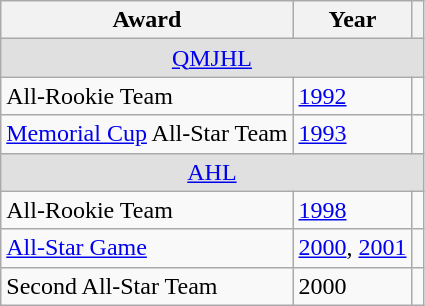<table class="wikitable">
<tr>
<th>Award</th>
<th>Year</th>
<th></th>
</tr>
<tr ALIGN="center" bgcolor="#e0e0e0">
<td colspan="3"><a href='#'>QMJHL</a></td>
</tr>
<tr>
<td>All-Rookie Team</td>
<td><a href='#'>1992</a></td>
<td></td>
</tr>
<tr>
<td><a href='#'>Memorial Cup</a> All-Star Team</td>
<td><a href='#'>1993</a></td>
<td></td>
</tr>
<tr ALIGN="center" bgcolor="#e0e0e0">
<td colspan="3"><a href='#'>AHL</a></td>
</tr>
<tr>
<td>All-Rookie Team</td>
<td><a href='#'>1998</a></td>
<td></td>
</tr>
<tr>
<td><a href='#'>All-Star Game</a></td>
<td><a href='#'>2000</a>, <a href='#'>2001</a></td>
<td></td>
</tr>
<tr>
<td>Second All-Star Team</td>
<td>2000</td>
<td></td>
</tr>
</table>
